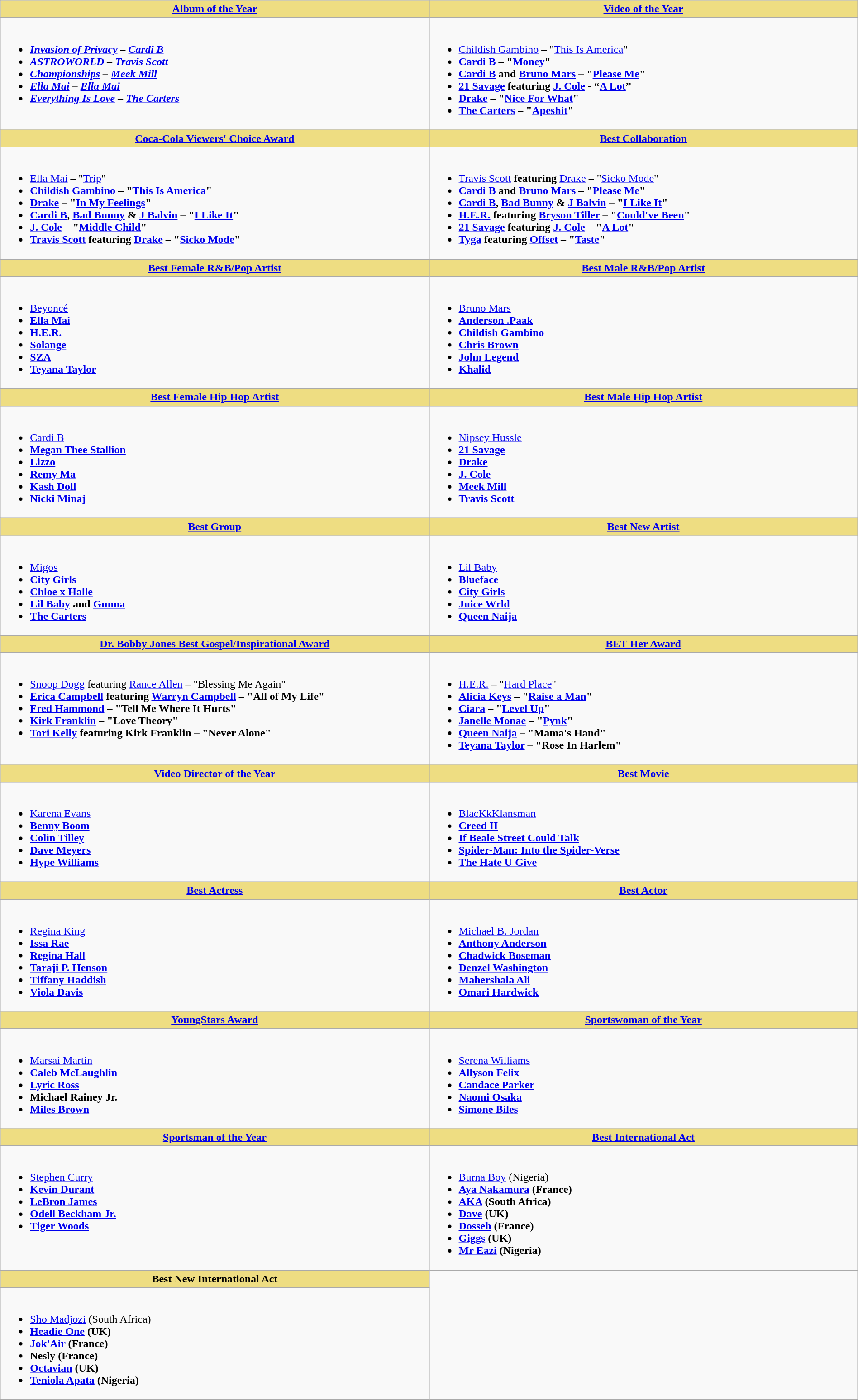<table class=wikitable width="100%">
<tr>
<th style="background:#EEDD82;" ! width="50%"><a href='#'>Album of the Year</a></th>
<th style="background:#EEDD82;" ! width="50%"><a href='#'>Video of the Year</a></th>
</tr>
<tr>
<td valign="top"><br><ul><li><strong><em><a href='#'>Invasion of Privacy</a><em> – <a href='#'>Cardi B</a><strong></li><li></em><a href='#'>ASTROWORLD</a><em> – <a href='#'>Travis Scott</a></li><li></em><a href='#'>Championships</a><em> – <a href='#'>Meek Mill</a></li><li></em><a href='#'>Ella Mai</a><em> – <a href='#'>Ella Mai</a></li><li></em><a href='#'>Everything Is Love</a><em> – <a href='#'>The Carters</a></li></ul></td>
<td valign="top"><br><ul><li></strong><a href='#'>Childish Gambino</a> – "<a href='#'>This Is America</a>"<strong></li><li><a href='#'>Cardi B</a> – "<a href='#'>Money</a>"</li><li><a href='#'>Cardi B</a> and <a href='#'>Bruno Mars</a> – "<a href='#'>Please Me</a>"</li><li><a href='#'>21 Savage</a> featuring <a href='#'>J. Cole</a> - “<a href='#'>A Lot</a>”</li><li><a href='#'>Drake</a> – "<a href='#'>Nice For What</a>"</li><li><a href='#'>The Carters</a> – "<a href='#'>Apeshit</a>"</li></ul></td>
</tr>
<tr>
<th style="background:#EEDD82;" ! "width="50%"><a href='#'>Coca-Cola Viewers' Choice Award</a></th>
<th style="background:#EEDD82;" ! "width="50%"><a href='#'>Best Collaboration</a></th>
</tr>
<tr>
<td valign="top"><br><ul><li></strong><a href='#'>Ella Mai</a><strong> – </strong>"<a href='#'>Trip</a>"<strong></li><li><a href='#'>Childish Gambino</a> – "<a href='#'>This Is America</a>"</li><li><a href='#'>Drake</a> – "<a href='#'>In My Feelings</a>"</li><li><a href='#'>Cardi B</a>, <a href='#'>Bad Bunny</a> & <a href='#'>J Balvin</a> – "<a href='#'>I Like It</a>"</li><li><a href='#'>J. Cole</a> – "<a href='#'>Middle Child</a>"</li><li><a href='#'>Travis Scott</a> featuring <a href='#'>Drake</a> – "<a href='#'>Sicko Mode</a>"</li></ul></td>
<td valign="top"><br><ul><li></strong><a href='#'>Travis Scott</a><strong> featuring </strong><a href='#'>Drake</a><strong> – </strong>"<a href='#'>Sicko Mode</a>"<strong></li><li><a href='#'>Cardi B</a> and <a href='#'>Bruno Mars</a> – "<a href='#'>Please Me</a>"</li><li><a href='#'>Cardi B</a>, <a href='#'>Bad Bunny</a> & <a href='#'>J Balvin</a> – "<a href='#'>I Like It</a>"</li><li><a href='#'>H.E.R.</a> featuring <a href='#'>Bryson Tiller</a> – "<a href='#'>Could've Been</a>"</li><li><a href='#'>21 Savage</a> featuring <a href='#'>J. Cole</a> – "<a href='#'>A Lot</a>"</li><li><a href='#'>Tyga</a> featuring <a href='#'>Offset</a> – "<a href='#'>Taste</a>"</li></ul></td>
</tr>
<tr>
<th style="background:#EEDD82;" ! width="50%"><a href='#'>Best Female R&B/Pop Artist</a></th>
<th style="background:#EEDD82;" ! width="50%"><a href='#'>Best Male R&B/Pop Artist</a></th>
</tr>
<tr>
<td valign="top"><br><ul><li></strong><a href='#'>Beyoncé</a><strong></li><li><a href='#'>Ella Mai</a></li><li><a href='#'>H.E.R.</a></li><li><a href='#'>Solange</a></li><li><a href='#'>SZA</a></li><li><a href='#'>Teyana Taylor</a></li></ul></td>
<td valign="top"><br><ul><li></strong><a href='#'>Bruno Mars</a><strong></li><li><a href='#'>Anderson .Paak</a></li><li><a href='#'>Childish Gambino</a></li><li><a href='#'>Chris Brown</a></li><li><a href='#'>John Legend</a></li><li><a href='#'>Khalid</a></li></ul></td>
</tr>
<tr>
<th style="background:#EEDD82;" ! "width="50%"><a href='#'>Best Female Hip Hop Artist</a></th>
<th style="background:#EEDD82;" ! "width="50%"><a href='#'>Best Male Hip Hop Artist</a></th>
</tr>
<tr>
<td valign="top"><br><ul><li></strong><a href='#'>Cardi B</a><strong></li><li><a href='#'>Megan Thee Stallion</a></li><li><a href='#'>Lizzo</a></li><li><a href='#'>Remy Ma</a></li><li><a href='#'>Kash Doll</a></li><li><a href='#'>Nicki Minaj</a></li></ul></td>
<td valign="top"><br><ul><li></strong><a href='#'>Nipsey Hussle</a><strong></li><li><a href='#'>21 Savage</a></li><li><a href='#'>Drake</a></li><li><a href='#'>J. Cole</a></li><li><a href='#'>Meek Mill</a></li><li><a href='#'>Travis Scott</a></li></ul></td>
</tr>
<tr>
<th style="background:#EEDD82;" ! width="50%"><a href='#'>Best Group</a></th>
<th style="background:#EEDD82;" ! width="50%"><a href='#'>Best New Artist</a></th>
</tr>
<tr>
<td valign="top"><br><ul><li></strong><a href='#'>Migos</a><strong></li><li><a href='#'>City Girls</a></li><li><a href='#'>Chloe x Halle</a></li><li><a href='#'>Lil Baby</a> and <a href='#'>Gunna</a></li><li><a href='#'>The Carters</a></li></ul></td>
<td valign="top"><br><ul><li></strong><a href='#'>Lil Baby</a><strong></li><li><a href='#'>Blueface</a></li><li><a href='#'>City Girls</a></li><li><a href='#'>Juice Wrld</a></li><li><a href='#'>Queen Naija</a></li></ul></td>
</tr>
<tr>
<th style="background:#EEDD82;" ! "width="50%"><a href='#'>Dr. Bobby Jones Best Gospel/Inspirational Award</a></th>
<th style="background:#EEDD82;" ! "width="50%"><a href='#'>BET Her Award</a></th>
</tr>
<tr>
<td valign="top"><br><ul><li></strong><a href='#'>Snoop Dogg</a> featuring <a href='#'>Rance Allen</a> – "Blessing Me Again"<strong></li><li><a href='#'>Erica Campbell</a> featuring <a href='#'>Warryn Campbell</a> – "All of My Life"</li><li><a href='#'>Fred Hammond</a> – "Tell Me Where It Hurts"</li><li><a href='#'>Kirk Franklin</a> – "Love Theory"</li><li><a href='#'>Tori Kelly</a> featuring Kirk Franklin – "Never Alone"</li></ul></td>
<td valign="top"><br><ul><li></strong><a href='#'>H.E.R.</a> – "<a href='#'>Hard Place</a>"<strong></li><li><a href='#'>Alicia Keys</a> – "<a href='#'>Raise a Man</a>"</li><li><a href='#'>Ciara</a> – "<a href='#'>Level Up</a>"</li><li><a href='#'>Janelle Monae</a> – "<a href='#'>Pynk</a>"</li><li><a href='#'>Queen Naija</a> – "Mama's Hand"</li><li><a href='#'>Teyana Taylor</a> – "Rose In Harlem"</li></ul></td>
</tr>
<tr>
<th style="background:#EEDD82;" ! "width="50%"><a href='#'>Video Director of the Year</a></th>
<th style="background:#EEDD82;" ! "width="50%"><a href='#'>Best Movie</a></th>
</tr>
<tr>
<td valign="top"><br><ul><li></strong><a href='#'>Karena Evans</a><strong></li><li><a href='#'>Benny Boom</a></li><li><a href='#'>Colin Tilley</a></li><li><a href='#'>Dave Meyers</a></li><li><a href='#'>Hype Williams</a></li></ul></td>
<td valign="top"><br><ul><li></em></strong><a href='#'>BlacKkKlansman</a><strong><em></li><li></em><a href='#'>Creed II</a><em></li><li></em><a href='#'>If Beale Street Could Talk</a><em></li><li></em><a href='#'>Spider-Man: Into the Spider-Verse</a><em></li><li></em><a href='#'>The Hate U Give</a><em></li></ul></td>
</tr>
<tr>
<th style="background:#EEDD82;" ! "width="50%"><a href='#'>Best Actress</a></th>
<th style="background:#EEDD82;" ! "width="50%"><a href='#'>Best Actor</a></th>
</tr>
<tr>
<td valign="top"><br><ul><li></strong><a href='#'>Regina King</a><strong></li><li><a href='#'>Issa Rae</a></li><li><a href='#'>Regina Hall</a></li><li><a href='#'>Taraji P. Henson</a></li><li><a href='#'>Tiffany Haddish</a></li><li><a href='#'>Viola Davis</a></li></ul></td>
<td valign="top"><br><ul><li></strong><a href='#'>Michael B. Jordan</a><strong></li><li><a href='#'>Anthony Anderson</a></li><li><a href='#'>Chadwick Boseman</a></li><li><a href='#'>Denzel Washington</a></li><li><a href='#'>Mahershala Ali</a></li><li><a href='#'>Omari Hardwick</a></li></ul></td>
</tr>
<tr>
<th style="background:#EEDD82;" ! "width="50%"><a href='#'>YoungStars Award</a></th>
<th style="background:#EEDD82;" ! "width="50%"><a href='#'>Sportswoman of the Year</a></th>
</tr>
<tr>
<td valign="top"><br><ul><li></strong><a href='#'>Marsai Martin</a><strong></li><li><a href='#'>Caleb McLaughlin</a></li><li><a href='#'>Lyric Ross</a></li><li>Michael Rainey Jr.</li><li><a href='#'>Miles Brown</a></li></ul></td>
<td valign="top"><br><ul><li></strong><a href='#'>Serena Williams</a><strong></li><li><a href='#'>Allyson Felix</a></li><li><a href='#'>Candace Parker</a></li><li><a href='#'>Naomi Osaka</a></li><li><a href='#'>Simone Biles</a></li></ul></td>
</tr>
<tr>
<th style="background:#EEDD82;" ! "width="50%"><a href='#'>Sportsman of the Year</a></th>
<th style="background:#EEDD82;" ! "width="50%"><a href='#'>Best International Act</a></th>
</tr>
<tr>
<td valign="top"><br><ul><li></strong><a href='#'>Stephen Curry</a><strong></li><li><a href='#'>Kevin Durant</a></li><li><a href='#'>LeBron James</a></li><li><a href='#'>Odell Beckham Jr.</a></li><li><a href='#'>Tiger Woods</a></li></ul></td>
<td valign="top"><br><ul><li></strong><a href='#'>Burna Boy</a> (Nigeria)<strong></li><li><a href='#'>Aya Nakamura</a> (France)</li><li><a href='#'>AKA</a> (South Africa)</li><li><a href='#'>Dave</a> (UK)</li><li><a href='#'>Dosseh</a> (France)</li><li><a href='#'>Giggs</a> (UK)</li><li><a href='#'>Mr Eazi</a> (Nigeria)</li></ul></td>
</tr>
<tr>
<th style="background:#EEDD82;" ! "width="50%">Best New International Act</th>
</tr>
<tr>
<td valign="top"><br><ul><li></strong><a href='#'>Sho Madjozi</a> (South Africa)<strong></li><li><a href='#'>Headie One</a> (UK)</li><li><a href='#'>Jok'Air</a> (France)</li><li>Nesly (France)</li><li><a href='#'>Octavian</a> (UK)</li><li><a href='#'>Teniola Apata</a> (Nigeria)</li></ul></td>
</tr>
</table>
